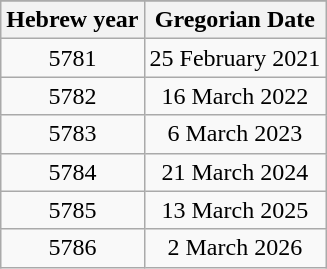<table class="wikitable" style="text-align:center">
<tr class="hintergrundfarbe5">
</tr>
<tr>
<th align='center'>Hebrew year</th>
<th align='center'>Gregorian Date</th>
</tr>
<tr>
<td align='center'>5781</td>
<td align='center'>25 February 2021</td>
</tr>
<tr>
<td align='center'>5782</td>
<td align='center'>16 March 2022</td>
</tr>
<tr>
<td align='center'>5783</td>
<td align='center'>6 March 2023</td>
</tr>
<tr>
<td align='center'>5784</td>
<td align='center'>21 March 2024</td>
</tr>
<tr>
<td align='center'>5785</td>
<td align='center'>13 March 2025</td>
</tr>
<tr>
<td align='center'>5786</td>
<td align='center'>2 March 2026</td>
</tr>
</table>
